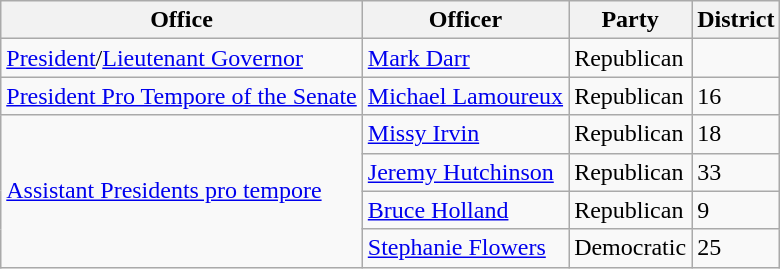<table class="wikitable">
<tr>
<th>Office</th>
<th>Officer</th>
<th>Party</th>
<th>District</th>
</tr>
<tr>
<td><a href='#'>President</a>/<a href='#'>Lieutenant Governor</a></td>
<td><a href='#'>Mark Darr</a></td>
<td>Republican</td>
<td></td>
</tr>
<tr>
<td><a href='#'>President Pro Tempore of the Senate</a></td>
<td><a href='#'>Michael Lamoureux</a></td>
<td>Republican</td>
<td>16</td>
</tr>
<tr>
<td rowspan=4><a href='#'>Assistant Presidents pro tempore</a></td>
<td><a href='#'>Missy Irvin</a></td>
<td>Republican</td>
<td>18</td>
</tr>
<tr>
<td><a href='#'>Jeremy Hutchinson</a></td>
<td>Republican</td>
<td>33</td>
</tr>
<tr>
<td><a href='#'>Bruce Holland</a></td>
<td>Republican</td>
<td>9</td>
</tr>
<tr>
<td><a href='#'>Stephanie Flowers</a></td>
<td>Democratic</td>
<td>25</td>
</tr>
</table>
